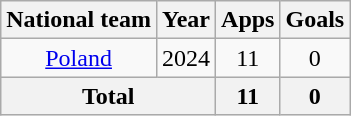<table class="wikitable" style="text-align:center">
<tr>
<th>National team</th>
<th>Year</th>
<th>Apps</th>
<th>Goals</th>
</tr>
<tr>
<td rowspan="1"><a href='#'>Poland</a></td>
<td>2024</td>
<td>11</td>
<td>0</td>
</tr>
<tr>
<th colspan="2">Total</th>
<th>11</th>
<th>0</th>
</tr>
</table>
